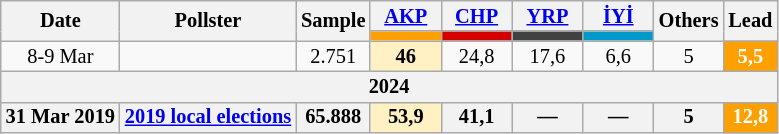<table class="wikitable mw-collapsible" style="text-align:center; font-size:85%; line-height:14px;">
<tr>
<th rowspan="2">Date</th>
<th rowspan="2">Pollster</th>
<th rowspan="2">Sample</th>
<th style="width:3em;"><a href='#'>AKP</a></th>
<th style="width:3em;"><a href='#'>CHP</a></th>
<th style="width:3em;"><a href='#'>YRP</a></th>
<th style="width:3em;"><a href='#'>İYİ</a></th>
<th rowspan="2">Others</th>
<th rowspan="2">Lead</th>
</tr>
<tr>
<th style="background:#fda000;"></th>
<th style="background:#d40000;"></th>
<th style="background:#414042;"></th>
<th style="background:#0099cc;"></th>
</tr>
<tr>
<td>8-9 Mar</td>
<td></td>
<td>2.751</td>
<td style="background:#FFF1C4"><strong>46</strong></td>
<td>24,8</td>
<td>17,6</td>
<td>6,6</td>
<td>5</td>
<th style="background:#fda000; color:white;">5,5</th>
</tr>
<tr>
<th colspan="9">2024</th>
</tr>
<tr>
<th>31 Mar 2019</th>
<th><a href='#'>2019 local elections</a></th>
<th>65.888</th>
<th style="background:#FFF1C4"><strong>53,9</strong></th>
<th>41,1</th>
<th>—</th>
<th>—</th>
<th>5</th>
<th style="background:#fda000; color:white;">12,8</th>
</tr>
</table>
